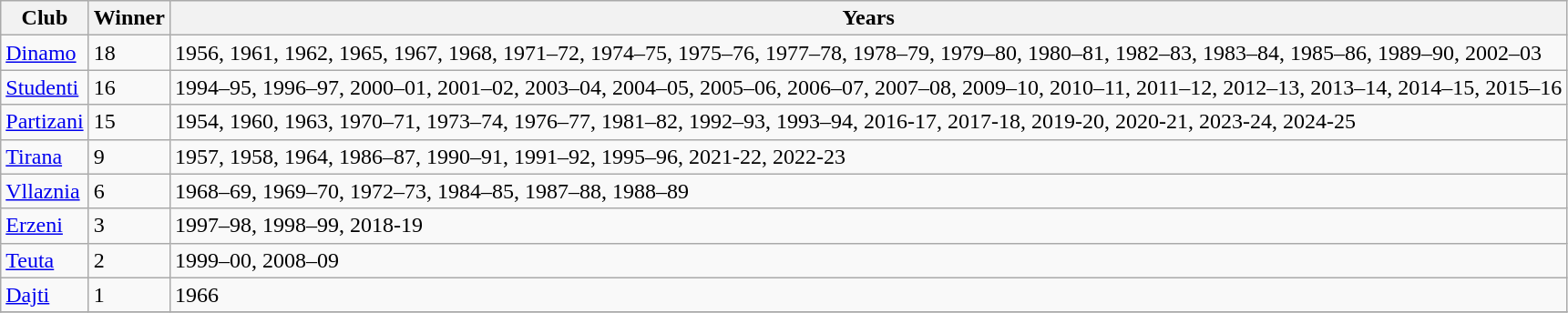<table class="wikitable">
<tr>
<th>Club</th>
<th>Winner</th>
<th>Years</th>
</tr>
<tr>
<td><a href='#'>Dinamo</a></td>
<td>18</td>
<td>1956, 1961, 1962, 1965, 1967, 1968, 1971–72, 1974–75, 1975–76, 1977–78, 1978–79, 1979–80, 1980–81, 1982–83, 1983–84, 1985–86, 1989–90, 2002–03</td>
</tr>
<tr>
<td><a href='#'>Studenti</a></td>
<td>16</td>
<td>1994–95, 1996–97, 2000–01, 2001–02, 2003–04, 2004–05, 2005–06, 2006–07, 2007–08, 2009–10, 2010–11, 2011–12, 2012–13, 2013–14, 2014–15, 2015–16</td>
</tr>
<tr>
<td><a href='#'>Partizani</a></td>
<td>15</td>
<td>1954, 1960, 1963, 1970–71, 1973–74, 1976–77, 1981–82, 1992–93, 1993–94, 2016-17, 2017-18, 2019-20, 2020-21, 2023-24, 2024-25</td>
</tr>
<tr>
<td><a href='#'>Tirana</a></td>
<td>9</td>
<td>1957, 1958, 1964, 1986–87, 1990–91, 1991–92, 1995–96, 2021-22, 2022-23</td>
</tr>
<tr>
<td><a href='#'>Vllaznia</a></td>
<td>6</td>
<td>1968–69, 1969–70, 1972–73, 1984–85, 1987–88, 1988–89</td>
</tr>
<tr>
<td><a href='#'>Erzeni</a></td>
<td>3</td>
<td>1997–98, 1998–99, 2018-19</td>
</tr>
<tr>
<td><a href='#'>Teuta</a></td>
<td>2</td>
<td>1999–00, 2008–09</td>
</tr>
<tr>
<td><a href='#'>Dajti</a></td>
<td>1</td>
<td>1966</td>
</tr>
<tr>
</tr>
</table>
